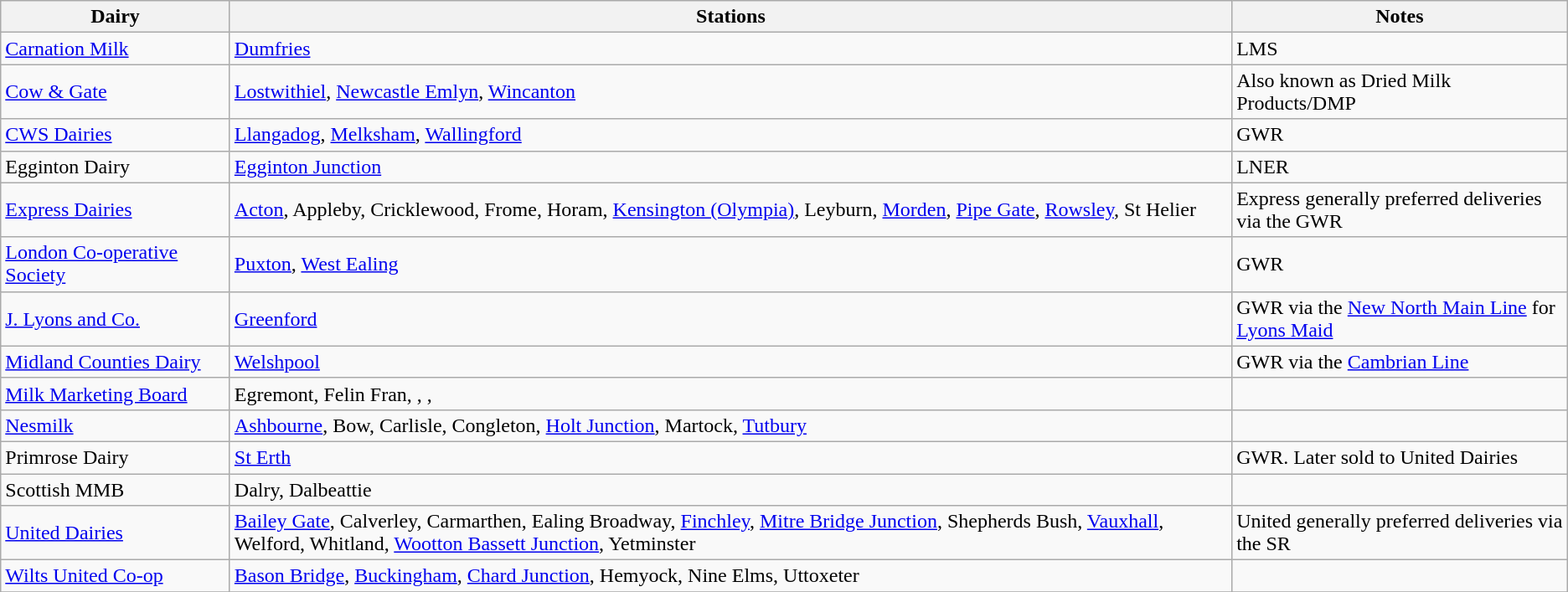<table class="wikitable">
<tr>
<th width="175" align=center>Dairy</th>
<th align=center>Stations</th>
<th align=center>Notes</th>
</tr>
<tr>
<td><a href='#'>Carnation Milk</a></td>
<td><a href='#'>Dumfries</a></td>
<td>LMS</td>
</tr>
<tr>
<td><a href='#'>Cow & Gate</a></td>
<td><a href='#'>Lostwithiel</a>, <a href='#'>Newcastle Emlyn</a>, <a href='#'>Wincanton</a></td>
<td>Also known as Dried Milk Products/DMP</td>
</tr>
<tr>
<td><a href='#'>CWS Dairies</a></td>
<td><a href='#'>Llangadog</a>, <a href='#'>Melksham</a>, <a href='#'>Wallingford</a></td>
<td>GWR</td>
</tr>
<tr>
<td>Egginton Dairy</td>
<td><a href='#'>Egginton Junction</a></td>
<td>LNER</td>
</tr>
<tr>
<td><a href='#'>Express Dairies</a></td>
<td><a href='#'>Acton</a>, Appleby, Cricklewood, Frome, Horam, <a href='#'>Kensington (Olympia)</a>, Leyburn, <a href='#'>Morden</a>, <a href='#'>Pipe Gate</a>, <a href='#'>Rowsley</a>, St Helier</td>
<td>Express generally preferred deliveries via the GWR</td>
</tr>
<tr>
<td><a href='#'>London Co-operative Society</a></td>
<td><a href='#'>Puxton</a>, <a href='#'>West Ealing</a></td>
<td>GWR</td>
</tr>
<tr>
<td><a href='#'>J. Lyons and Co.</a></td>
<td><a href='#'>Greenford</a></td>
<td>GWR via the <a href='#'>New North Main Line</a> for <a href='#'>Lyons Maid</a></td>
</tr>
<tr>
<td><a href='#'>Midland Counties Dairy</a></td>
<td><a href='#'>Welshpool</a></td>
<td>GWR via the <a href='#'>Cambrian Line</a></td>
</tr>
<tr>
<td><a href='#'>Milk Marketing Board</a></td>
<td>Egremont, Felin Fran, , , </td>
<td></td>
</tr>
<tr>
<td><a href='#'>Nesmilk</a></td>
<td><a href='#'>Ashbourne</a>, Bow, Carlisle, Congleton, <a href='#'>Holt Junction</a>, Martock, <a href='#'>Tutbury</a></td>
<td></td>
</tr>
<tr>
<td>Primrose Dairy</td>
<td><a href='#'>St Erth</a></td>
<td>GWR. Later sold to United Dairies</td>
</tr>
<tr>
<td>Scottish MMB</td>
<td>Dalry, Dalbeattie</td>
<td></td>
</tr>
<tr>
<td><a href='#'>United Dairies</a></td>
<td><a href='#'>Bailey Gate</a>, Calverley, Carmarthen, Ealing Broadway, <a href='#'>Finchley</a>, <a href='#'>Mitre Bridge Junction</a>, Shepherds Bush, <a href='#'>Vauxhall</a>, Welford, Whitland, <a href='#'>Wootton Bassett Junction</a>, Yetminster</td>
<td>United generally preferred deliveries via the SR</td>
</tr>
<tr>
<td><a href='#'>Wilts United Co-op</a></td>
<td><a href='#'>Bason Bridge</a>, <a href='#'>Buckingham</a>, <a href='#'>Chard Junction</a>, Hemyock, Nine Elms, Uttoxeter</td>
<td></td>
</tr>
<tr>
</tr>
</table>
